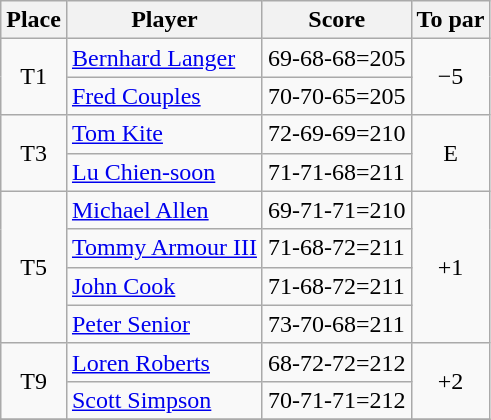<table class="wikitable">
<tr>
<th>Place</th>
<th>Player</th>
<th>Score</th>
<th>To par</th>
</tr>
<tr>
<td rowspan=2 align=center>T1</td>
<td> <a href='#'>Bernhard Langer</a></td>
<td>69-68-68=205</td>
<td rowspan=2 align=center>−5</td>
</tr>
<tr>
<td> <a href='#'>Fred Couples</a></td>
<td>70-70-65=205</td>
</tr>
<tr>
<td rowspan=2 align=center>T3</td>
<td> <a href='#'>Tom Kite</a></td>
<td>72-69-69=210</td>
<td rowspan=2 align=center>E</td>
</tr>
<tr>
<td> <a href='#'>Lu Chien-soon</a></td>
<td>71-71-68=211</td>
</tr>
<tr>
<td rowspan=4 align=center>T5</td>
<td> <a href='#'>Michael Allen</a></td>
<td>69-71-71=210</td>
<td rowspan=4 align=center>+1</td>
</tr>
<tr>
<td> <a href='#'>Tommy Armour III</a></td>
<td>71-68-72=211</td>
</tr>
<tr>
<td> <a href='#'>John Cook</a></td>
<td>71-68-72=211</td>
</tr>
<tr>
<td> <a href='#'>Peter Senior</a></td>
<td>73-70-68=211</td>
</tr>
<tr>
<td rowspan=2 align=center>T9</td>
<td> <a href='#'>Loren Roberts</a></td>
<td>68-72-72=212</td>
<td rowspan=2 align=center>+2</td>
</tr>
<tr>
<td> <a href='#'>Scott Simpson</a></td>
<td>70-71-71=212</td>
</tr>
<tr>
</tr>
</table>
